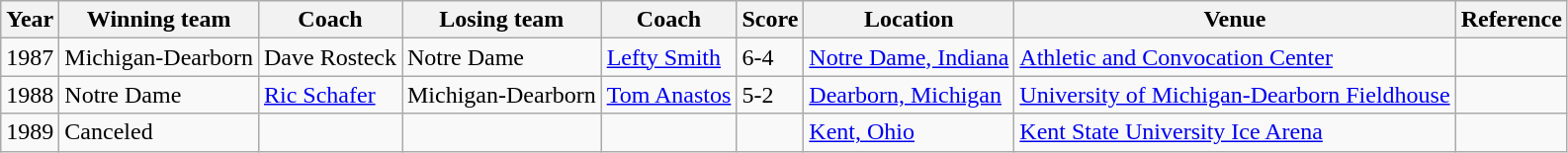<table class="wikitable">
<tr>
<th>Year</th>
<th>Winning team</th>
<th>Coach</th>
<th>Losing team</th>
<th>Coach</th>
<th>Score</th>
<th>Location</th>
<th>Venue</th>
<th class="unsortable">Reference</th>
</tr>
<tr>
<td>1987</td>
<td>Michigan-Dearborn</td>
<td>Dave Rosteck</td>
<td>Notre Dame</td>
<td><a href='#'>Lefty Smith</a></td>
<td>6-4</td>
<td><a href='#'>Notre Dame, Indiana</a></td>
<td><a href='#'>Athletic and Convocation Center</a></td>
<td></td>
</tr>
<tr>
<td>1988</td>
<td>Notre Dame</td>
<td><a href='#'>Ric Schafer</a></td>
<td>Michigan-Dearborn</td>
<td><a href='#'>Tom Anastos</a></td>
<td>5-2</td>
<td><a href='#'>Dearborn, Michigan</a></td>
<td><a href='#'>University of Michigan-Dearborn Fieldhouse</a></td>
<td></td>
</tr>
<tr>
<td>1989</td>
<td>Canceled</td>
<td></td>
<td></td>
<td></td>
<td></td>
<td><a href='#'>Kent, Ohio</a></td>
<td><a href='#'>Kent State University Ice Arena</a></td>
<td></td>
</tr>
</table>
